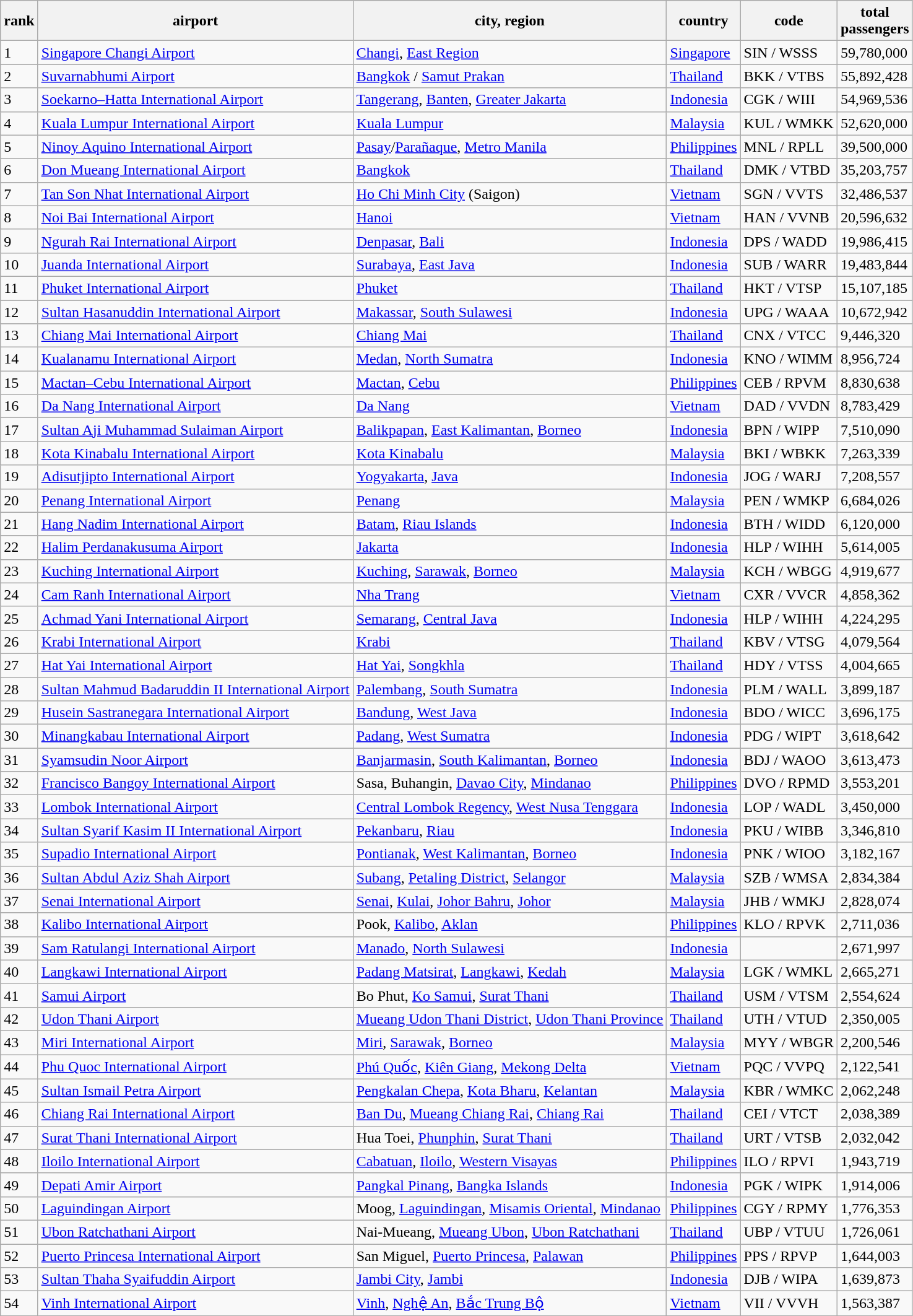<table class="wikitable sortable">
<tr>
<th>rank</th>
<th>airport</th>
<th>city, region</th>
<th>country</th>
<th>code<br><small></small></th>
<th>total<br>passengers</th>
</tr>
<tr>
<td>1</td>
<td><a href='#'>Singapore Changi Airport</a></td>
<td><a href='#'>Changi</a>, <a href='#'>East Region</a></td>
<td><a href='#'>Singapore</a></td>
<td>SIN / WSSS</td>
<td>59,780,000</td>
</tr>
<tr>
<td>2</td>
<td><a href='#'>Suvarnabhumi Airport</a></td>
<td><a href='#'>Bangkok</a> / <a href='#'>Samut Prakan</a></td>
<td><a href='#'>Thailand</a></td>
<td>BKK / VTBS</td>
<td>55,892,428</td>
</tr>
<tr>
<td>3</td>
<td><a href='#'>Soekarno–Hatta International Airport</a></td>
<td><a href='#'>Tangerang</a>, <a href='#'>Banten</a>, <a href='#'>Greater Jakarta</a></td>
<td><a href='#'>Indonesia</a></td>
<td>CGK / WIII</td>
<td>54,969,536</td>
</tr>
<tr>
<td>4</td>
<td><a href='#'>Kuala Lumpur International Airport</a></td>
<td><a href='#'>Kuala Lumpur</a></td>
<td><a href='#'>Malaysia</a></td>
<td>KUL / WMKK</td>
<td>52,620,000</td>
</tr>
<tr>
<td>5</td>
<td><a href='#'>Ninoy Aquino International Airport</a></td>
<td><a href='#'>Pasay</a>/<a href='#'>Parañaque</a>, <a href='#'>Metro Manila</a></td>
<td><a href='#'>Philippines</a></td>
<td>MNL / RPLL</td>
<td>39,500,000</td>
</tr>
<tr>
<td>6</td>
<td><a href='#'>Don Mueang International Airport</a></td>
<td><a href='#'>Bangkok</a></td>
<td><a href='#'>Thailand</a></td>
<td>DMK / VTBD</td>
<td>35,203,757</td>
</tr>
<tr>
<td>7</td>
<td><a href='#'>Tan Son Nhat International Airport</a></td>
<td><a href='#'>Ho Chi Minh City</a> (Saigon)</td>
<td><a href='#'>Vietnam</a></td>
<td>SGN / VVTS</td>
<td>32,486,537 </td>
</tr>
<tr>
<td>8</td>
<td><a href='#'>Noi Bai International Airport</a></td>
<td><a href='#'>Hanoi</a></td>
<td><a href='#'>Vietnam</a></td>
<td>HAN / VVNB</td>
<td>20,596,632</td>
</tr>
<tr>
<td>9</td>
<td><a href='#'>Ngurah Rai International Airport</a></td>
<td><a href='#'>Denpasar</a>, <a href='#'>Bali</a></td>
<td><a href='#'>Indonesia</a></td>
<td>DPS / WADD</td>
<td>19,986,415</td>
</tr>
<tr>
<td>10</td>
<td><a href='#'>Juanda International Airport</a></td>
<td><a href='#'>Surabaya</a>, <a href='#'>East Java</a></td>
<td><a href='#'>Indonesia</a></td>
<td>SUB / WARR</td>
<td>19,483,844</td>
</tr>
<tr>
<td>11</td>
<td><a href='#'>Phuket International Airport</a></td>
<td><a href='#'>Phuket</a></td>
<td><a href='#'>Thailand</a></td>
<td>HKT / VTSP</td>
<td>15,107,185</td>
</tr>
<tr>
<td>12</td>
<td><a href='#'>Sultan Hasanuddin International Airport</a></td>
<td><a href='#'>Makassar</a>, <a href='#'>South Sulawesi</a></td>
<td><a href='#'>Indonesia</a></td>
<td>UPG / WAAA</td>
<td>10,672,942</td>
</tr>
<tr>
<td>13</td>
<td><a href='#'>Chiang Mai International Airport</a></td>
<td><a href='#'>Chiang Mai</a></td>
<td><a href='#'>Thailand</a></td>
<td>CNX / VTCC</td>
<td>9,446,320</td>
</tr>
<tr>
<td>14</td>
<td><a href='#'>Kualanamu International Airport</a></td>
<td><a href='#'>Medan</a>, <a href='#'>North Sumatra</a></td>
<td><a href='#'>Indonesia</a></td>
<td>KNO / WIMM</td>
<td>8,956,724</td>
</tr>
<tr>
<td>15</td>
<td><a href='#'>Mactan–Cebu International Airport</a></td>
<td><a href='#'>Mactan</a>, <a href='#'>Cebu</a></td>
<td><a href='#'>Philippines</a></td>
<td>CEB / RPVM</td>
<td>8,830,638</td>
</tr>
<tr>
<td>16</td>
<td><a href='#'>Da Nang International Airport</a></td>
<td><a href='#'>Da Nang</a></td>
<td><a href='#'>Vietnam</a></td>
<td>DAD / VVDN</td>
<td>8,783,429</td>
</tr>
<tr>
<td>17</td>
<td><a href='#'>Sultan Aji Muhammad Sulaiman Airport</a></td>
<td><a href='#'>Balikpapan</a>, <a href='#'>East Kalimantan</a>, <a href='#'>Borneo</a></td>
<td><a href='#'>Indonesia</a></td>
<td>BPN / WIPP</td>
<td>7,510,090</td>
</tr>
<tr>
<td>18</td>
<td><a href='#'>Kota Kinabalu International Airport</a></td>
<td><a href='#'>Kota Kinabalu</a></td>
<td><a href='#'>Malaysia</a></td>
<td>BKI / WBKK</td>
<td>7,263,339</td>
</tr>
<tr>
<td>19</td>
<td><a href='#'>Adisutjipto International Airport</a></td>
<td><a href='#'>Yogyakarta</a>, <a href='#'>Java</a></td>
<td><a href='#'>Indonesia</a></td>
<td>JOG / WARJ</td>
<td>7,208,557</td>
</tr>
<tr>
<td>20</td>
<td><a href='#'>Penang International Airport</a></td>
<td><a href='#'>Penang</a></td>
<td><a href='#'>Malaysia</a></td>
<td>PEN / WMKP</td>
<td>6,684,026</td>
</tr>
<tr>
<td>21</td>
<td><a href='#'>Hang Nadim International Airport</a></td>
<td><a href='#'>Batam</a>, <a href='#'>Riau Islands</a></td>
<td><a href='#'>Indonesia</a></td>
<td>BTH / WIDD</td>
<td>6,120,000</td>
</tr>
<tr>
<td>22</td>
<td><a href='#'>Halim Perdanakusuma Airport</a></td>
<td><a href='#'>Jakarta</a></td>
<td><a href='#'>Indonesia</a></td>
<td>HLP / WIHH</td>
<td>5,614,005</td>
</tr>
<tr>
<td>23</td>
<td><a href='#'>Kuching International Airport</a></td>
<td><a href='#'>Kuching</a>, <a href='#'>Sarawak</a>, <a href='#'>Borneo</a></td>
<td><a href='#'>Malaysia</a></td>
<td>KCH / WBGG</td>
<td>4,919,677</td>
</tr>
<tr>
<td>24</td>
<td><a href='#'>Cam Ranh International Airport</a></td>
<td><a href='#'>Nha Trang</a></td>
<td><a href='#'>Vietnam</a></td>
<td>CXR / VVCR</td>
<td>4,858,362</td>
</tr>
<tr>
<td>25</td>
<td><a href='#'>Achmad Yani International Airport</a></td>
<td><a href='#'>Semarang</a>, <a href='#'>Central Java</a></td>
<td><a href='#'>Indonesia</a></td>
<td>HLP / WIHH</td>
<td>4,224,295</td>
</tr>
<tr>
<td>26</td>
<td><a href='#'>Krabi International Airport</a></td>
<td><a href='#'>Krabi</a></td>
<td><a href='#'>Thailand</a></td>
<td>KBV / VTSG</td>
<td>4,079,564</td>
</tr>
<tr>
<td>27</td>
<td><a href='#'>Hat Yai International Airport</a></td>
<td><a href='#'>Hat Yai</a>, <a href='#'>Songkhla</a></td>
<td><a href='#'>Thailand</a></td>
<td>HDY / VTSS</td>
<td>4,004,665</td>
</tr>
<tr>
<td>28</td>
<td><a href='#'>Sultan Mahmud Badaruddin II International Airport</a></td>
<td><a href='#'>Palembang</a>, <a href='#'>South Sumatra</a></td>
<td><a href='#'>Indonesia</a></td>
<td>PLM / WALL</td>
<td>3,899,187</td>
</tr>
<tr>
<td>29</td>
<td><a href='#'>Husein Sastranegara International Airport</a></td>
<td><a href='#'>Bandung</a>, <a href='#'>West Java</a></td>
<td><a href='#'>Indonesia</a></td>
<td>BDO / WICC</td>
<td>3,696,175</td>
</tr>
<tr>
<td>30</td>
<td><a href='#'>Minangkabau International Airport</a></td>
<td><a href='#'>Padang</a>, <a href='#'>West Sumatra</a></td>
<td><a href='#'>Indonesia</a></td>
<td>PDG / WIPT</td>
<td>3,618,642</td>
</tr>
<tr>
<td>31</td>
<td><a href='#'>Syamsudin Noor Airport</a></td>
<td><a href='#'>Banjarmasin</a>, <a href='#'>South Kalimantan</a>, <a href='#'>Borneo</a></td>
<td><a href='#'>Indonesia</a></td>
<td>BDJ / WAOO</td>
<td>3,613,473</td>
</tr>
<tr>
<td>32</td>
<td><a href='#'>Francisco Bangoy International Airport</a></td>
<td>Sasa, Buhangin, <a href='#'>Davao City</a>, <a href='#'>Mindanao</a></td>
<td><a href='#'>Philippines</a></td>
<td>DVO / RPMD</td>
<td>3,553,201</td>
</tr>
<tr>
<td>33</td>
<td><a href='#'>Lombok International Airport</a></td>
<td><a href='#'>Central Lombok Regency</a>, <a href='#'>West Nusa Tenggara</a></td>
<td><a href='#'>Indonesia</a></td>
<td>LOP / WADL</td>
<td>3,450,000</td>
</tr>
<tr>
<td>34</td>
<td><a href='#'>Sultan Syarif Kasim II International Airport</a></td>
<td><a href='#'>Pekanbaru</a>, <a href='#'>Riau</a></td>
<td><a href='#'>Indonesia</a></td>
<td>PKU / WIBB</td>
<td>3,346,810</td>
</tr>
<tr>
<td>35</td>
<td><a href='#'>Supadio International Airport</a></td>
<td><a href='#'>Pontianak</a>, <a href='#'>West Kalimantan</a>, <a href='#'>Borneo</a></td>
<td><a href='#'>Indonesia</a></td>
<td>PNK / WIOO</td>
<td>3,182,167</td>
</tr>
<tr>
<td>36</td>
<td><a href='#'>Sultan Abdul Aziz Shah Airport</a></td>
<td><a href='#'>Subang</a>, <a href='#'>Petaling District</a>, <a href='#'>Selangor</a></td>
<td><a href='#'>Malaysia</a></td>
<td>SZB / WMSA</td>
<td>2,834,384</td>
</tr>
<tr>
<td>37</td>
<td><a href='#'>Senai International Airport</a></td>
<td><a href='#'>Senai</a>, <a href='#'>Kulai</a>, <a href='#'>Johor Bahru</a>, <a href='#'>Johor</a></td>
<td><a href='#'>Malaysia</a></td>
<td>JHB / WMKJ</td>
<td>2,828,074</td>
</tr>
<tr>
<td>38</td>
<td><a href='#'>Kalibo International Airport</a></td>
<td>Pook, <a href='#'>Kalibo</a>, <a href='#'>Aklan</a></td>
<td><a href='#'>Philippines</a></td>
<td>KLO / RPVK</td>
<td>2,711,036</td>
</tr>
<tr>
<td>39</td>
<td><a href='#'>Sam Ratulangi International Airport</a></td>
<td><a href='#'>Manado</a>, <a href='#'>North Sulawesi</a></td>
<td><a href='#'>Indonesia</a></td>
<td></td>
<td>2,671,997</td>
</tr>
<tr>
<td>40</td>
<td><a href='#'>Langkawi International Airport</a></td>
<td><a href='#'>Padang Matsirat</a>, <a href='#'>Langkawi</a>, <a href='#'>Kedah</a></td>
<td><a href='#'>Malaysia</a></td>
<td>LGK / WMKL</td>
<td>2,665,271</td>
</tr>
<tr>
<td>41</td>
<td><a href='#'>Samui Airport</a></td>
<td>Bo Phut, <a href='#'>Ko Samui</a>, <a href='#'>Surat Thani</a></td>
<td><a href='#'>Thailand</a></td>
<td>USM / VTSM</td>
<td>2,554,624</td>
</tr>
<tr>
<td>42</td>
<td><a href='#'>Udon Thani Airport</a></td>
<td><a href='#'>Mueang Udon Thani District</a>, <a href='#'>Udon Thani Province</a></td>
<td><a href='#'>Thailand</a></td>
<td>UTH / VTUD</td>
<td>2,350,005</td>
</tr>
<tr>
<td>43</td>
<td><a href='#'>Miri International Airport</a></td>
<td><a href='#'>Miri</a>, <a href='#'>Sarawak</a>, <a href='#'>Borneo</a></td>
<td><a href='#'>Malaysia</a></td>
<td>MYY / WBGR</td>
<td>2,200,546</td>
</tr>
<tr>
<td>44</td>
<td><a href='#'>Phu Quoc International Airport</a></td>
<td><a href='#'>Phú Quốc</a>, <a href='#'>Kiên Giang</a>, <a href='#'>Mekong Delta</a></td>
<td><a href='#'>Vietnam</a></td>
<td>PQC / VVPQ</td>
<td>2,122,541</td>
</tr>
<tr>
<td>45</td>
<td><a href='#'>Sultan Ismail Petra Airport</a></td>
<td><a href='#'>Pengkalan Chepa</a>, <a href='#'>Kota Bharu</a>, <a href='#'>Kelantan</a></td>
<td><a href='#'>Malaysia</a></td>
<td>KBR / WMKC</td>
<td>2,062,248</td>
</tr>
<tr>
<td>46</td>
<td><a href='#'>Chiang Rai International Airport</a></td>
<td><a href='#'>Ban Du</a>, <a href='#'>Mueang Chiang Rai</a>, <a href='#'>Chiang Rai</a></td>
<td><a href='#'>Thailand</a></td>
<td>CEI / VTCT</td>
<td>2,038,389</td>
</tr>
<tr>
<td>47</td>
<td><a href='#'>Surat Thani International Airport</a></td>
<td>Hua Toei, <a href='#'>Phunphin</a>, <a href='#'>Surat Thani</a></td>
<td><a href='#'>Thailand</a></td>
<td>URT / VTSB</td>
<td>2,032,042</td>
</tr>
<tr>
<td>48</td>
<td><a href='#'>Iloilo International Airport</a></td>
<td><a href='#'>Cabatuan</a>, <a href='#'>Iloilo</a>, <a href='#'>Western Visayas</a></td>
<td><a href='#'>Philippines</a></td>
<td>ILO / RPVI</td>
<td>1,943,719</td>
</tr>
<tr>
<td>49</td>
<td><a href='#'>Depati Amir Airport</a></td>
<td><a href='#'>Pangkal Pinang</a>, <a href='#'>Bangka Islands</a></td>
<td><a href='#'>Indonesia</a></td>
<td>PGK / WIPK</td>
<td>1,914,006</td>
</tr>
<tr>
<td>50</td>
<td><a href='#'>Laguindingan Airport</a></td>
<td>Moog, <a href='#'>Laguindingan</a>, <a href='#'>Misamis Oriental</a>, <a href='#'>Mindanao</a></td>
<td><a href='#'>Philippines</a></td>
<td>CGY / RPMY</td>
<td>1,776,353</td>
</tr>
<tr>
<td>51</td>
<td><a href='#'>Ubon Ratchathani Airport</a></td>
<td>Nai-Mueang, <a href='#'>Mueang Ubon</a>, <a href='#'>Ubon Ratchathani</a></td>
<td><a href='#'>Thailand</a></td>
<td>UBP / VTUU</td>
<td>1,726,061</td>
</tr>
<tr>
<td>52</td>
<td><a href='#'>Puerto Princesa International Airport</a></td>
<td>San Miguel, <a href='#'>Puerto Princesa</a>, <a href='#'>Palawan</a></td>
<td><a href='#'>Philippines</a></td>
<td>PPS / RPVP</td>
<td>1,644,003</td>
</tr>
<tr>
<td>53</td>
<td><a href='#'>Sultan Thaha Syaifuddin Airport</a></td>
<td><a href='#'>Jambi City</a>, <a href='#'>Jambi</a></td>
<td><a href='#'>Indonesia</a></td>
<td>DJB / WIPA</td>
<td>1,639,873</td>
</tr>
<tr>
<td>54</td>
<td><a href='#'>Vinh International Airport</a></td>
<td><a href='#'>Vinh</a>, <a href='#'>Nghệ An</a>, <a href='#'>Bắc Trung Bộ</a></td>
<td><a href='#'>Vietnam</a></td>
<td>VII / VVVH</td>
<td>1,563,387</td>
</tr>
</table>
